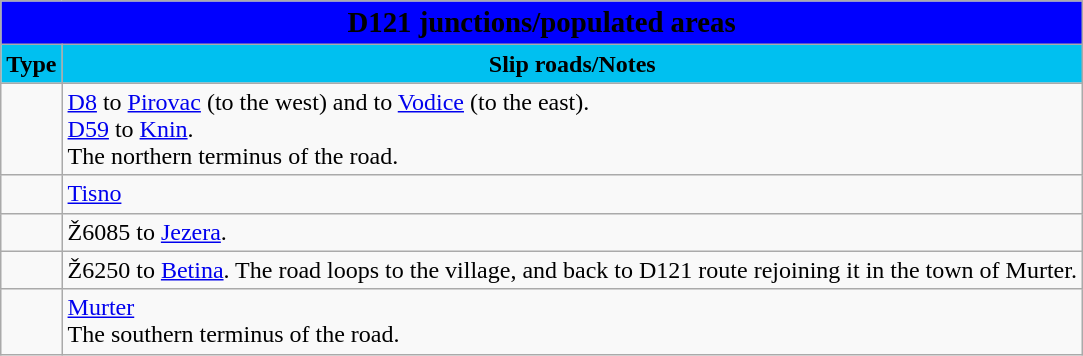<table class="wikitable">
<tr>
<td colspan=2 bgcolor=blue align=center style=margin-top:15><span><big><strong>D121 junctions/populated areas</strong></big></span></td>
</tr>
<tr>
<td align=center bgcolor=00c0f0><strong>Type</strong></td>
<td align=center bgcolor=00c0f0><strong>Slip roads/Notes</strong></td>
</tr>
<tr>
<td></td>
<td> <a href='#'>D8</a> to <a href='#'>Pirovac</a> (to the west) and to <a href='#'>Vodice</a> (to the east).<br> <a href='#'>D59</a> to <a href='#'>Knin</a>.<br>The northern terminus of the road.</td>
</tr>
<tr>
<td></td>
<td><a href='#'>Tisno</a></td>
</tr>
<tr>
<td></td>
<td>Ž6085 to <a href='#'>Jezera</a>.</td>
</tr>
<tr>
<td></td>
<td>Ž6250 to <a href='#'>Betina</a>. The road loops to the village, and back to D121 route rejoining it in the town of Murter.</td>
</tr>
<tr>
<td></td>
<td><a href='#'>Murter</a><br>The southern terminus of the road.</td>
</tr>
</table>
